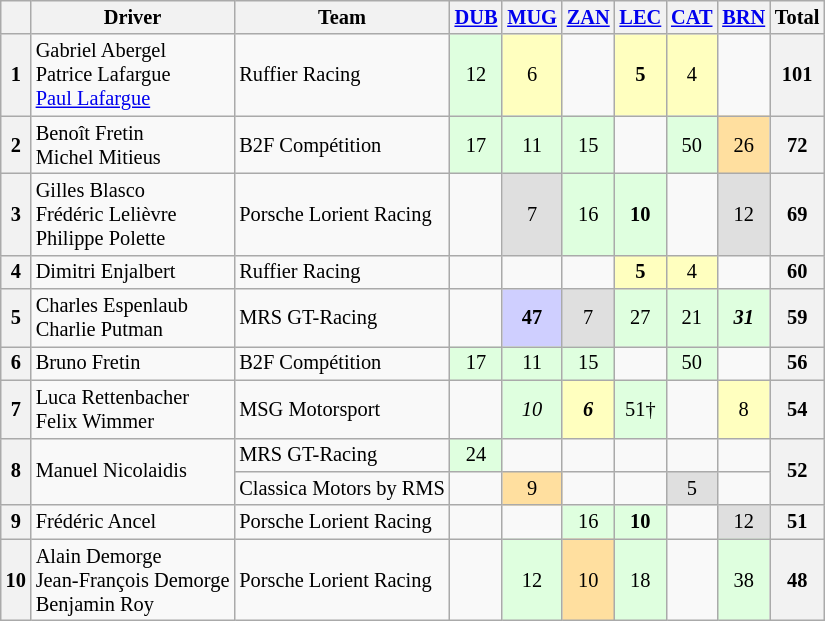<table class="wikitable" style="font-size: 85%; text-align:center;">
<tr>
<th></th>
<th>Driver</th>
<th>Team</th>
<th><a href='#'>DUB</a><br></th>
<th><a href='#'>MUG</a><br></th>
<th><a href='#'>ZAN</a><br></th>
<th><a href='#'>LEC</a><br></th>
<th><a href='#'>CAT</a><br></th>
<th><a href='#'>BRN</a><br></th>
<th>Total</th>
</tr>
<tr>
<th>1</th>
<td align=left> Gabriel Abergel<br> Patrice Lafargue<br> <a href='#'>Paul Lafargue</a></td>
<td align=left> Ruffier Racing</td>
<td style="background:#DFFFDF;">12</td>
<td style="background:#FFFFBF;">6</td>
<td></td>
<td style="background:#FFFFBF;"><strong>5</strong></td>
<td style="background:#FFFFBF;">4</td>
<td></td>
<th>101</th>
</tr>
<tr>
<th>2</th>
<td align=left> Benoît Fretin<br> Michel Mitieus</td>
<td align=left> B2F Compétition</td>
<td style="background:#DFFFDF;">17</td>
<td style="background:#DFFFDF;">11</td>
<td style="background:#DFFFDF;">15</td>
<td></td>
<td style="background:#DFFFDF;">50</td>
<td style="background:#FFDF9F;">26</td>
<th>72</th>
</tr>
<tr>
<th>3</th>
<td align=left> Gilles Blasco<br> Frédéric Lelièvre<br> Philippe Polette</td>
<td align=left> Porsche Lorient Racing</td>
<td></td>
<td style="background:#DFDFDF;">7</td>
<td style="background:#DFFFDF;">16</td>
<td style="background:#DFFFDF;"><strong>10</strong></td>
<td></td>
<td style="background:#DFDFDF;">12</td>
<th>69</th>
</tr>
<tr>
<th>4</th>
<td align=left> Dimitri Enjalbert</td>
<td align=left> Ruffier Racing</td>
<td></td>
<td></td>
<td></td>
<td style="background:#FFFFBF;"><strong>5</strong></td>
<td style="background:#FFFFBF;">4</td>
<td></td>
<th>60</th>
</tr>
<tr>
<th>5</th>
<td align=left> Charles Espenlaub<br> Charlie Putman</td>
<td align=left> MRS GT-Racing</td>
<td></td>
<td style="background:#CFCFFF;"><strong>47</strong></td>
<td style="background:#DFDFDF;">7</td>
<td style="background:#DFFFDF;">27</td>
<td style="background:#DFFFDF;">21</td>
<td style="background:#DFFFDF;"><strong><em>31</em></strong></td>
<th>59</th>
</tr>
<tr>
<th>6</th>
<td align=left> Bruno Fretin</td>
<td align=left> B2F Compétition</td>
<td style="background:#DFFFDF;">17</td>
<td style="background:#DFFFDF;">11</td>
<td style="background:#DFFFDF;">15</td>
<td></td>
<td style="background:#DFFFDF;">50</td>
<td></td>
<th>56</th>
</tr>
<tr>
<th>7</th>
<td align=left> Luca Rettenbacher<br> Felix Wimmer</td>
<td align=left> MSG Motorsport</td>
<td></td>
<td style="background:#DFFFDF;"><em>10</em></td>
<td style="background:#FFFFBF;"><strong><em>6</em></strong></td>
<td style="background:#DFFFDF;">51†</td>
<td></td>
<td style="background:#FFFFBF;">8</td>
<th>54</th>
</tr>
<tr>
<th rowspan=2>8</th>
<td rowspan=2 align=left> Manuel Nicolaidis</td>
<td align=left> MRS GT-Racing</td>
<td style="background:#DFFFDF;">24</td>
<td></td>
<td></td>
<td></td>
<td></td>
<td></td>
<th rowspan=2>52</th>
</tr>
<tr>
<td align=left> Classica Motors by RMS</td>
<td></td>
<td style="background:#FFDF9F;">9</td>
<td></td>
<td></td>
<td style="background:#DFDFDF;">5</td>
<td></td>
</tr>
<tr>
<th>9</th>
<td align=left> Frédéric Ancel</td>
<td align=left> Porsche Lorient Racing</td>
<td></td>
<td></td>
<td style="background:#DFFFDF;">16</td>
<td style="background:#DFFFDF;"><strong>10</strong></td>
<td></td>
<td style="background:#DFDFDF;">12</td>
<th>51</th>
</tr>
<tr>
<th>10</th>
<td align=left> Alain Demorge<br> Jean-François Demorge<br> Benjamin Roy</td>
<td align=left> Porsche Lorient Racing</td>
<td></td>
<td style="background:#DFFFDF;">12</td>
<td style="background:#FFDF9F;">10</td>
<td style="background:#DFFFDF;">18</td>
<td></td>
<td style="background:#DFFFDF;">38</td>
<th>48</th>
</tr>
</table>
